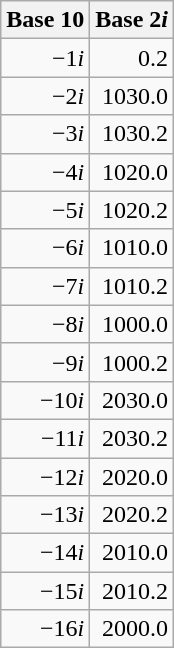<table class="wikitable" style="text-align:right">
<tr>
<th>Base 10</th>
<th>Base 2<em>i</em></th>
</tr>
<tr>
<td>−1<em>i</em></td>
<td>0.2</td>
</tr>
<tr>
<td>−2<em>i</em></td>
<td>1030.0</td>
</tr>
<tr>
<td>−3<em>i</em></td>
<td>1030.2</td>
</tr>
<tr>
<td>−4<em>i</em></td>
<td>1020.0</td>
</tr>
<tr>
<td>−5<em>i</em></td>
<td>1020.2</td>
</tr>
<tr>
<td>−6<em>i</em></td>
<td>1010.0</td>
</tr>
<tr>
<td>−7<em>i</em></td>
<td>1010.2</td>
</tr>
<tr>
<td>−8<em>i</em></td>
<td>1000.0</td>
</tr>
<tr>
<td>−9<em>i</em></td>
<td>1000.2</td>
</tr>
<tr>
<td>−10<em>i</em></td>
<td>2030.0</td>
</tr>
<tr>
<td>−11<em>i</em></td>
<td>2030.2</td>
</tr>
<tr>
<td>−12<em>i</em></td>
<td>2020.0</td>
</tr>
<tr>
<td>−13<em>i</em></td>
<td>2020.2</td>
</tr>
<tr>
<td>−14<em>i</em></td>
<td>2010.0</td>
</tr>
<tr>
<td>−15<em>i</em></td>
<td>2010.2</td>
</tr>
<tr>
<td>−16<em>i</em></td>
<td>2000.0</td>
</tr>
</table>
